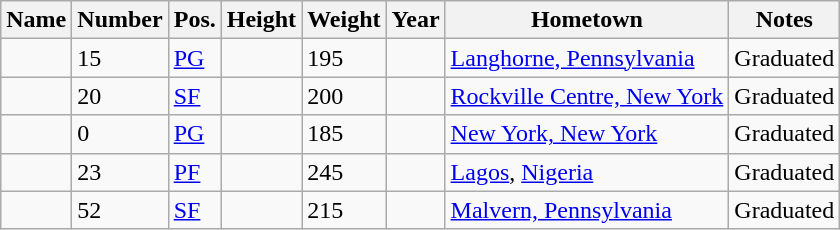<table class="wikitable sortable" border="1">
<tr>
<th>Name</th>
<th>Number</th>
<th>Pos.</th>
<th>Height</th>
<th>Weight</th>
<th>Year</th>
<th>Hometown</th>
<th class="unsortable">Notes</th>
</tr>
<tr>
<td></td>
<td>15</td>
<td><a href='#'>PG</a></td>
<td></td>
<td>195</td>
<td></td>
<td><a href='#'>Langhorne, Pennsylvania</a></td>
<td>Graduated</td>
</tr>
<tr>
<td></td>
<td>20</td>
<td><a href='#'>SF</a></td>
<td></td>
<td>200</td>
<td></td>
<td><a href='#'>Rockville Centre, New York</a></td>
<td>Graduated</td>
</tr>
<tr>
<td></td>
<td>0</td>
<td><a href='#'>PG</a></td>
<td></td>
<td>185</td>
<td></td>
<td><a href='#'>New York, New York</a></td>
<td>Graduated</td>
</tr>
<tr>
<td></td>
<td>23</td>
<td><a href='#'>PF</a></td>
<td></td>
<td>245</td>
<td></td>
<td><a href='#'>Lagos</a>, <a href='#'>Nigeria</a></td>
<td>Graduated</td>
</tr>
<tr>
<td></td>
<td>52</td>
<td><a href='#'>SF</a></td>
<td></td>
<td>215</td>
<td></td>
<td><a href='#'>Malvern, Pennsylvania</a></td>
<td>Graduated</td>
</tr>
</table>
